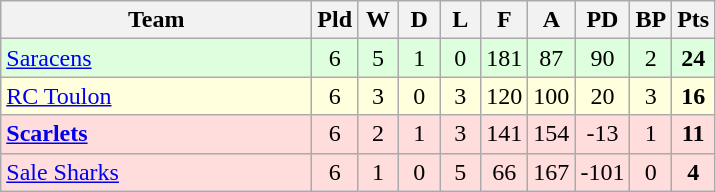<table class="wikitable" style="text-align:center">
<tr>
<th width="200">Team</th>
<th width="20">Pld</th>
<th width="20">W</th>
<th width="20">D</th>
<th width="20">L</th>
<th width="20">F</th>
<th width="20">A</th>
<th width="20">PD</th>
<th width="20">BP</th>
<th width="20">Pts</th>
</tr>
<tr bgcolor="ddffdd">
<td align=left> <a href='#'>Saracens</a></td>
<td>6</td>
<td>5</td>
<td>1</td>
<td>0</td>
<td>181</td>
<td>87</td>
<td>90</td>
<td>2</td>
<td><strong>24</strong></td>
</tr>
<tr bgcolor="ffffdd">
<td align=left> <a href='#'>RC Toulon</a></td>
<td>6</td>
<td>3</td>
<td>0</td>
<td>3</td>
<td>120</td>
<td>100</td>
<td>20</td>
<td>3</td>
<td><strong>16</strong></td>
</tr>
<tr bgcolor="ffdddd">
<td align=left> <strong><a href='#'>Scarlets</a></strong></td>
<td>6</td>
<td>2</td>
<td>1</td>
<td>3</td>
<td>141</td>
<td>154</td>
<td>-13</td>
<td>1</td>
<td><strong>11</strong></td>
</tr>
<tr bgcolor="ffdddd">
<td align=left> <a href='#'>Sale Sharks</a></td>
<td>6</td>
<td>1</td>
<td>0</td>
<td>5</td>
<td>66</td>
<td>167</td>
<td>-101</td>
<td>0</td>
<td><strong>4</strong></td>
</tr>
</table>
